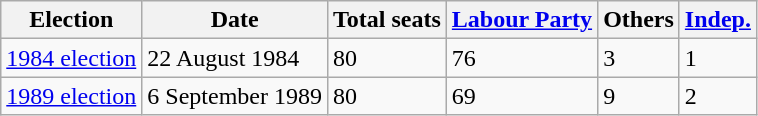<table class="wikitable">
<tr>
<th>Election</th>
<th>Date</th>
<th>Total seats</th>
<th><a href='#'>Labour Party</a></th>
<th>Others</th>
<th><a href='#'>Indep.</a></th>
</tr>
<tr>
<td><a href='#'>1984 election</a></td>
<td>22 August 1984</td>
<td>80</td>
<td>76</td>
<td>3</td>
<td>1</td>
</tr>
<tr>
<td><a href='#'>1989 election</a></td>
<td>6 September 1989</td>
<td>80</td>
<td>69</td>
<td>9</td>
<td>2</td>
</tr>
</table>
